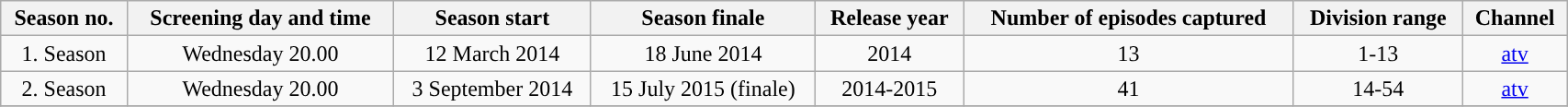<table class="wikitable" style="width:90%; text-align:center">
<tr>
<th colspan="1">Season no.</th>
<th colspan="1">Screening day and time</th>
<th colspan="1">Season start</th>
<th colspan="1">Season finale</th>
<th colspan="1">Release year</th>
<th colspan="1">Number of episodes captured</th>
<th colspan="1">Division range</th>
<th colspan="1">Channel</th>
</tr>
<tr>
<td>1. Season</td>
<td>Wednesday 20.00</td>
<td>12 March 2014</td>
<td>18 June 2014</td>
<td>2014</td>
<td>13</td>
<td>1-13</td>
<td><a href='#'>atv</a></td>
</tr>
<tr>
<td>2. Season</td>
<td>Wednesday 20.00</td>
<td>3 September 2014</td>
<td>15 July 2015 (finale)</td>
<td>2014-2015</td>
<td>41</td>
<td>14-54</td>
<td><a href='#'>atv</a></td>
</tr>
<tr>
</tr>
</table>
